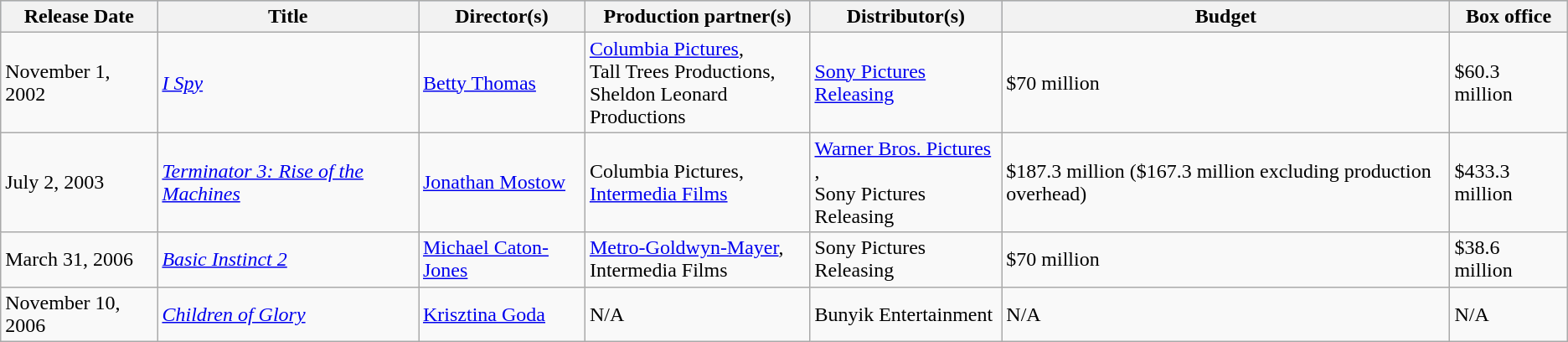<table class="wikitable sortable">
<tr style="background:#b0c4de; text-align:center;">
<th>Release Date</th>
<th>Title</th>
<th>Director(s)</th>
<th>Production partner(s)</th>
<th>Distributor(s)</th>
<th>Budget</th>
<th>Box office</th>
</tr>
<tr>
<td>November 1, 2002</td>
<td><em><a href='#'>I Spy</a></em></td>
<td><a href='#'>Betty Thomas</a></td>
<td><a href='#'>Columbia Pictures</a>,<br>Tall Trees Productions,<br>Sheldon Leonard Productions</td>
<td><a href='#'>Sony Pictures Releasing</a></td>
<td>$70 million</td>
<td>$60.3 million</td>
</tr>
<tr>
<td>July 2, 2003</td>
<td><em><a href='#'>Terminator 3: Rise of the Machines</a></em></td>
<td><a href='#'>Jonathan Mostow</a></td>
<td>Columbia Pictures,<br><a href='#'>Intermedia Films</a></td>
<td><a href='#'>Warner Bros. Pictures</a><br>,<br>Sony Pictures Releasing<br></td>
<td>$187.3 million ($167.3 million excluding production overhead)</td>
<td>$433.3 million</td>
</tr>
<tr>
<td>March 31, 2006</td>
<td><em><a href='#'>Basic Instinct 2</a></em></td>
<td><a href='#'>Michael Caton-Jones</a></td>
<td><a href='#'>Metro-Goldwyn-Mayer</a>,<br>Intermedia Films</td>
<td>Sony Pictures Releasing</td>
<td>$70 million</td>
<td>$38.6 million</td>
</tr>
<tr>
<td>November 10, 2006</td>
<td><em><a href='#'>Children of Glory</a></em></td>
<td><a href='#'>Krisztina Goda</a></td>
<td>N/A</td>
<td>Bunyik Entertainment<br></td>
<td>N/A</td>
<td>N/A</td>
</tr>
</table>
